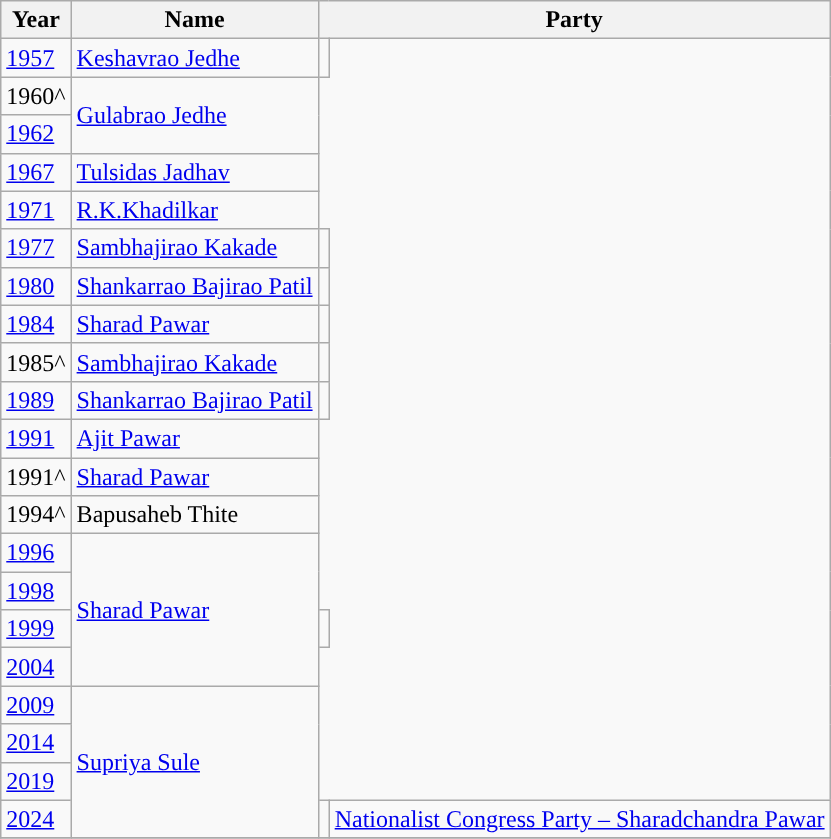<table class="wikitable">
<tr>
<th>Year</th>
<th>Name</th>
<th colspan="2">Party</th>
</tr>
<tr>
<td><a href='#'>1957</a></td>
<td><a href='#'>Keshavrao Jedhe</a></td>
<td></td>
</tr>
<tr>
<td>1960^</td>
<td rowspan="2"><a href='#'>Gulabrao Jedhe</a></td>
</tr>
<tr>
<td><a href='#'>1962</a></td>
</tr>
<tr>
<td><a href='#'>1967</a></td>
<td><a href='#'>Tulsidas Jadhav</a></td>
</tr>
<tr>
<td><a href='#'>1971</a></td>
<td><a href='#'>R.K.Khadilkar</a></td>
</tr>
<tr>
<td><a href='#'>1977</a></td>
<td><a href='#'>Sambhajirao Kakade</a></td>
<td></td>
</tr>
<tr>
<td><a href='#'>1980</a></td>
<td><a href='#'>Shankarrao Bajirao Patil</a></td>
<td></td>
</tr>
<tr>
<td><a href='#'>1984</a></td>
<td><a href='#'>Sharad Pawar</a></td>
<td></td>
</tr>
<tr>
<td>1985^</td>
<td><a href='#'>Sambhajirao Kakade</a></td>
<td></td>
</tr>
<tr>
<td><a href='#'>1989</a></td>
<td><a href='#'>Shankarrao Bajirao Patil</a></td>
<td></td>
</tr>
<tr>
<td><a href='#'>1991</a></td>
<td><a href='#'>Ajit Pawar</a></td>
</tr>
<tr>
<td>1991^</td>
<td><a href='#'>Sharad Pawar</a></td>
</tr>
<tr>
<td>1994^</td>
<td>Bapusaheb Thite</td>
</tr>
<tr>
<td><a href='#'>1996</a></td>
<td rowspan="4"><a href='#'>Sharad Pawar</a></td>
</tr>
<tr>
<td><a href='#'>1998</a></td>
</tr>
<tr>
<td><a href='#'>1999</a></td>
<td></td>
</tr>
<tr>
<td><a href='#'>2004</a></td>
</tr>
<tr>
<td><a href='#'>2009</a></td>
<td rowspan="4"><a href='#'>Supriya Sule</a></td>
</tr>
<tr>
<td><a href='#'>2014</a></td>
</tr>
<tr>
<td><a href='#'>2019</a></td>
</tr>
<tr>
<td><a href='#'>2024</a></td>
<td style="background-color: "></td>
<td><a href='#'>Nationalist Congress Party – Sharadchandra Pawar</a></td>
</tr>
<tr>
</tr>
</table>
